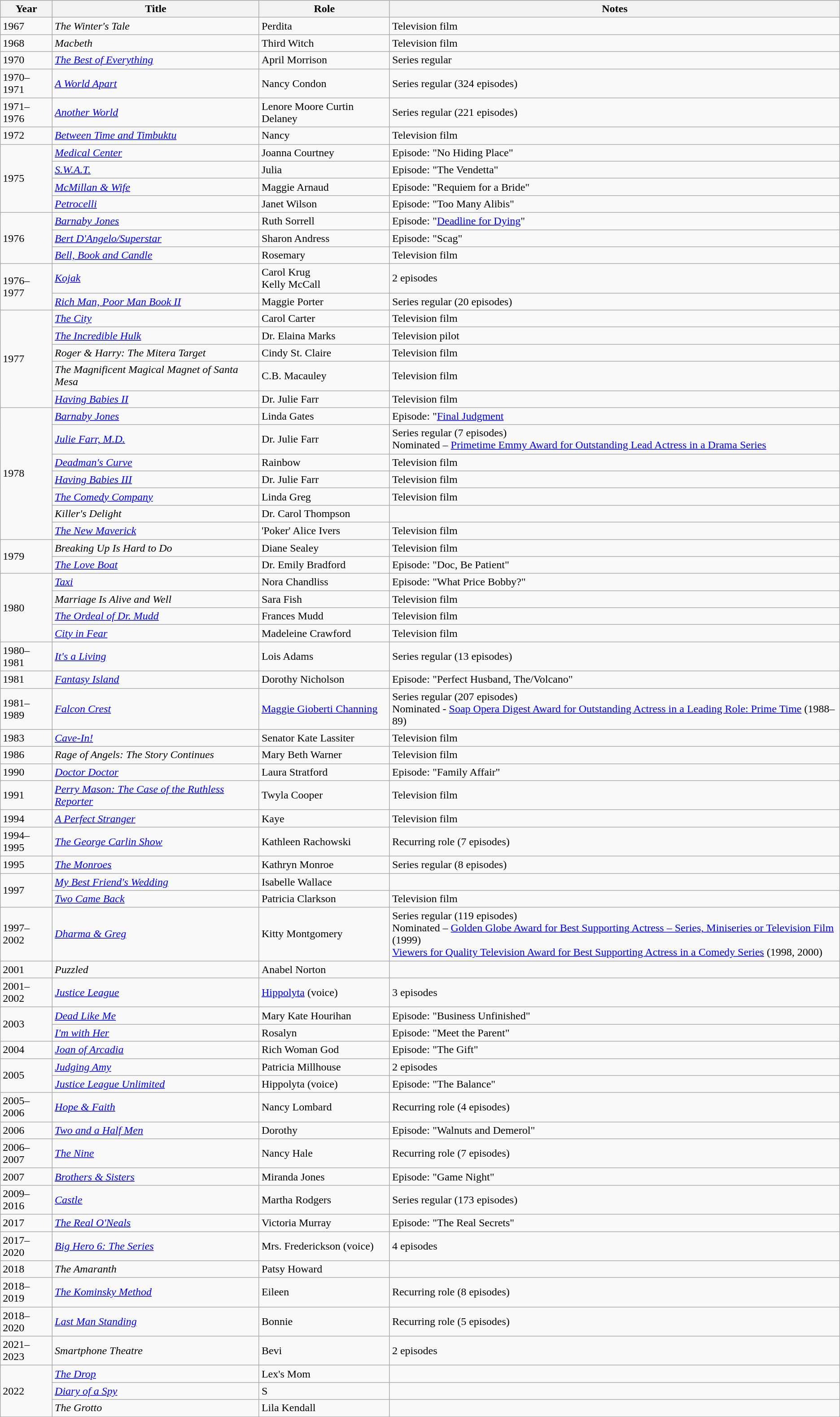<table class="wikitable sortable">
<tr>
<th>Year</th>
<th>Title</th>
<th>Role</th>
<th class="unsortable">Notes</th>
</tr>
<tr>
<td>1967</td>
<td><em>The Winter's Tale</em></td>
<td>Perdita</td>
<td>Television film</td>
</tr>
<tr>
<td>1968</td>
<td><em>Macbeth</em></td>
<td>Third Witch</td>
<td>Television film</td>
</tr>
<tr>
<td>1970</td>
<td><em><a href='#'>The Best of Everything</a></em></td>
<td>April Morrison</td>
<td>Series regular</td>
</tr>
<tr>
<td>1970–1971</td>
<td><em><a href='#'>A World Apart</a></em></td>
<td>Nancy Condon</td>
<td>Series regular (324 episodes)</td>
</tr>
<tr>
<td>1971–1976</td>
<td><em><a href='#'>Another World</a></em></td>
<td>Lenore Moore Curtin Delaney</td>
<td>Series regular (221 episodes)</td>
</tr>
<tr>
<td>1972</td>
<td><em><a href='#'>Between Time and Timbuktu</a></em></td>
<td>Nancy</td>
<td>Television film</td>
</tr>
<tr>
<td rowspan=4>1975</td>
<td><em><a href='#'>Medical Center</a></em></td>
<td>Joanna Courtney</td>
<td>Episode: "No Hiding Place"</td>
</tr>
<tr>
<td><em><a href='#'>S.W.A.T.</a></em></td>
<td>Julia</td>
<td>Episode: "The Vendetta"</td>
</tr>
<tr>
<td><em><a href='#'>McMillan & Wife</a></em></td>
<td>Maggie Arnaud</td>
<td>Episode: "Requiem for a Bride"</td>
</tr>
<tr>
<td><em><a href='#'>Petrocelli</a></em></td>
<td>Janet Wilson</td>
<td>Episode: "Too Many Alibis"</td>
</tr>
<tr>
<td rowspan=3>1976</td>
<td><em><a href='#'>Barnaby Jones</a></em></td>
<td>Ruth Sorrell</td>
<td>Episode: "<a href='#'>Deadline for Dying</a>"</td>
</tr>
<tr>
<td><em><a href='#'>Bert D'Angelo/Superstar</a></em></td>
<td>Sharon Andress</td>
<td>Episode: "Scag"</td>
</tr>
<tr>
<td><em><a href='#'>Bell, Book and Candle</a></em></td>
<td>Rosemary</td>
<td>Television film</td>
</tr>
<tr>
<td rowspan=2>1976–1977</td>
<td><em><a href='#'>Kojak</a></em></td>
<td>Carol Krug<br>Kelly McCall</td>
<td>2 episodes</td>
</tr>
<tr>
<td><em><a href='#'>Rich Man, Poor Man Book II</a></em></td>
<td>Maggie Porter</td>
<td>Series regular (20 episodes)</td>
</tr>
<tr>
<td rowspan=5>1977</td>
<td><em><a href='#'>The City</a></em></td>
<td>Carol Carter</td>
<td>Television film</td>
</tr>
<tr>
<td><em><a href='#'>The Incredible Hulk</a></em></td>
<td>Dr. Elaina Marks</td>
<td>Television pilot</td>
</tr>
<tr>
<td><em>Roger & Harry: The Mitera Target</em></td>
<td>Cindy St. Claire</td>
<td>Television film</td>
</tr>
<tr>
<td><em>The Magnificent Magical Magnet of Santa Mesa</em></td>
<td>C.B. Macauley</td>
<td>Television film</td>
</tr>
<tr>
<td><em><a href='#'>Having Babies II</a></em></td>
<td>Dr. Julie Farr</td>
<td>Television film</td>
</tr>
<tr>
<td rowspan=7>1978</td>
<td><em><a href='#'>Barnaby Jones</a></em></td>
<td>Linda Gates</td>
<td>Episode: "<a href='#'>Final Judgment</a></td>
</tr>
<tr>
<td><em><a href='#'>Julie Farr, M.D.</a></em></td>
<td>Dr. Julie Farr</td>
<td>Series regular (7 episodes)<br>Nominated – <a href='#'>Primetime Emmy Award for Outstanding Lead Actress in a Drama Series</a></td>
</tr>
<tr>
<td><em><a href='#'>Deadman's Curve</a></em></td>
<td>Rainbow</td>
<td>Television film</td>
</tr>
<tr>
<td><em><a href='#'>Having Babies III</a></em></td>
<td>Dr. Julie Farr</td>
<td>Television film</td>
</tr>
<tr>
<td><em><a href='#'>The Comedy Company</a></em></td>
<td>Linda Greg</td>
<td>Television film</td>
</tr>
<tr>
<td><em>Killer's Delight</em></td>
<td>Dr. Carol Thompson</td>
<td></td>
</tr>
<tr>
<td><em><a href='#'>The New Maverick</a></em></td>
<td>'Poker' Alice Ivers</td>
<td>Television film</td>
</tr>
<tr>
<td rowspan=2>1979</td>
<td><em>Breaking Up Is Hard to Do</em></td>
<td>Diane Sealey</td>
<td>Television film</td>
</tr>
<tr>
<td><em><a href='#'>The Love Boat</a></em></td>
<td>Dr. Emily Bradford</td>
<td>Episode: "Doc, Be Patient"</td>
</tr>
<tr>
<td rowspan=4>1980</td>
<td><em><a href='#'>Taxi</a></em></td>
<td>Nora Chandliss</td>
<td>Episode: "What Price Bobby?"</td>
</tr>
<tr>
<td><em>Marriage Is Alive and Well</em></td>
<td>Sara Fish</td>
<td>Television film</td>
</tr>
<tr>
<td><em><a href='#'>The Ordeal of Dr. Mudd</a></em></td>
<td>Frances Mudd</td>
<td>Television film</td>
</tr>
<tr>
<td><em><a href='#'>City in Fear</a></em></td>
<td>Madeleine Crawford</td>
<td>Television film</td>
</tr>
<tr>
<td>1980–1981</td>
<td><em><a href='#'>It's a Living</a></em></td>
<td>Lois Adams</td>
<td>Series regular (13 episodes)</td>
</tr>
<tr>
<td>1981</td>
<td><em><a href='#'>Fantasy Island</a></em></td>
<td>Dorothy Nicholson</td>
<td>Episode: "Perfect Husband, The/Volcano"</td>
</tr>
<tr>
<td>1981–1989</td>
<td><em><a href='#'>Falcon Crest</a></em></td>
<td><a href='#'>Maggie Gioberti Channing</a></td>
<td>Series regular (207 episodes)<br>Nominated - <a href='#'>Soap Opera Digest Award for Outstanding Actress in a Leading Role: Prime Time</a> (1988–89)</td>
</tr>
<tr>
<td>1983</td>
<td><em><a href='#'>Cave-In!</a></em></td>
<td>Senator Kate Lassiter</td>
<td>Television film</td>
</tr>
<tr>
<td>1986</td>
<td><em>Rage of Angels: The Story Continues</em></td>
<td>Mary Beth Warner</td>
<td>Television film</td>
</tr>
<tr>
<td>1990</td>
<td><em><a href='#'>Doctor Doctor</a></em></td>
<td>Laura Stratford</td>
<td>Episode: "Family Affair"</td>
</tr>
<tr>
<td>1991</td>
<td><em><a href='#'>Perry Mason: The Case of the Ruthless Reporter</a></em></td>
<td>Twyla Cooper</td>
<td>Television film</td>
</tr>
<tr>
<td>1994</td>
<td><em><a href='#'>A Perfect Stranger</a></em></td>
<td>Kaye</td>
<td>Television film</td>
</tr>
<tr>
<td>1994–1995</td>
<td><em><a href='#'>The George Carlin Show</a></em></td>
<td>Kathleen Rachowski</td>
<td>Recurring role (7 episodes)</td>
</tr>
<tr>
<td>1995</td>
<td><em><a href='#'>The Monroes</a></em></td>
<td>Kathryn Monroe</td>
<td>Series regular (8 episodes)</td>
</tr>
<tr>
<td rowspan=2>1997</td>
<td><em><a href='#'>My Best Friend's Wedding</a></em></td>
<td>Isabelle Wallace</td>
<td></td>
</tr>
<tr>
<td><em><a href='#'>Two Came Back</a></em></td>
<td>Patricia Clarkson</td>
<td>Television film</td>
</tr>
<tr>
<td>1997–2002</td>
<td><em><a href='#'>Dharma & Greg</a></em></td>
<td>Kitty Montgomery</td>
<td>Series regular (119 episodes)<br>Nominated – <a href='#'>Golden Globe Award for Best Supporting Actress – Series, Miniseries or Television Film</a> (1999)<br><a href='#'>Viewers for Quality Television Award for Best Supporting Actress in a Comedy Series</a> (1998, 2000)</td>
</tr>
<tr>
<td>2001</td>
<td><em>Puzzled</em></td>
<td>Anabel Norton</td>
<td></td>
</tr>
<tr>
<td>2001–2002</td>
<td><em><a href='#'>Justice League</a></em></td>
<td><a href='#'>Hippolyta</a> (voice)</td>
<td>3 episodes</td>
</tr>
<tr>
<td rowspan=2>2003</td>
<td><em><a href='#'>Dead Like Me</a></em></td>
<td>Mary Kate Hourihan</td>
<td>Episode: "Business Unfinished"</td>
</tr>
<tr>
<td><em><a href='#'>I'm with Her</a></em></td>
<td>Rosalyn</td>
<td>Episode: "Meet the Parent"</td>
</tr>
<tr>
<td>2004</td>
<td><em><a href='#'>Joan of Arcadia</a></em></td>
<td>Rich Woman God</td>
<td>Episode: "The Gift"</td>
</tr>
<tr>
<td rowspan=2>2005</td>
<td><em><a href='#'>Judging Amy</a></em></td>
<td>Patricia Millhouse</td>
<td>2 episodes</td>
</tr>
<tr>
<td><em><a href='#'>Justice League Unlimited</a></em></td>
<td>Hippolyta (voice)</td>
<td>Episode: "The Balance"</td>
</tr>
<tr>
<td>2005–2006</td>
<td><em><a href='#'>Hope & Faith</a></em></td>
<td>Nancy Lombard</td>
<td>Recurring role (4 episodes)</td>
</tr>
<tr>
<td>2006</td>
<td><em><a href='#'>Two and a Half Men</a></em></td>
<td>Dorothy</td>
<td>Episode: "Walnuts and Demerol"</td>
</tr>
<tr>
<td>2006–2007</td>
<td><em><a href='#'>The Nine</a></em></td>
<td>Nancy Hale</td>
<td>Recurring role (7 episodes)</td>
</tr>
<tr>
<td>2007</td>
<td><em><a href='#'>Brothers & Sisters</a></em></td>
<td>Miranda Jones</td>
<td>Episode: "Game Night"</td>
</tr>
<tr>
<td>2009–2016</td>
<td><em><a href='#'>Castle</a></em></td>
<td>Martha Rodgers</td>
<td>Series regular (173 episodes)</td>
</tr>
<tr>
<td>2017</td>
<td><em><a href='#'>The Real O'Neals</a></em></td>
<td>Victoria Murray</td>
<td>Episode: "The Real Secrets"</td>
</tr>
<tr>
<td>2017–2020</td>
<td><em><a href='#'>Big Hero 6: The Series</a></em></td>
<td>Mrs. Frederickson (voice)</td>
<td>4 episodes</td>
</tr>
<tr>
<td>2018</td>
<td><em>The Amaranth</em></td>
<td>Patsy Howard</td>
<td></td>
</tr>
<tr>
<td>2018–2019</td>
<td><em><a href='#'>The Kominsky Method</a></em></td>
<td>Eileen</td>
<td>Recurring role (8 episodes)</td>
</tr>
<tr>
<td>2018–2020</td>
<td><em><a href='#'>Last Man Standing</a></em></td>
<td>Bonnie</td>
<td>Recurring role (5 episodes)</td>
</tr>
<tr>
<td>2021–2023</td>
<td><em>Smartphone Theatre</em></td>
<td>Bevi</td>
<td>2 episodes</td>
</tr>
<tr>
<td rowspan=3>2022</td>
<td><em><a href='#'>The Drop</a></em></td>
<td>Lex's Mom</td>
<td></td>
</tr>
<tr>
<td><em><a href='#'>Diary of a Spy</a></em></td>
<td>S</td>
<td></td>
</tr>
<tr>
<td><em>The Grotto</em></td>
<td>Lila Kendall</td>
<td></td>
</tr>
</table>
